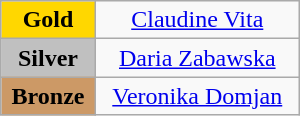<table class="wikitable" style="text-align:center; " width="200px">
<tr>
<td bgcolor="gold"><strong>Gold</strong></td>
<td><a href='#'>Claudine Vita</a><br>  <small><em></em></small></td>
</tr>
<tr>
<td bgcolor="silver"><strong>Silver</strong></td>
<td><a href='#'>Daria Zabawska</a><br>  <small><em></em></small></td>
</tr>
<tr>
<td bgcolor="CC9966"><strong>Bronze</strong></td>
<td><a href='#'>Veronika Domjan</a><br>  <small><em></em></small></td>
</tr>
</table>
